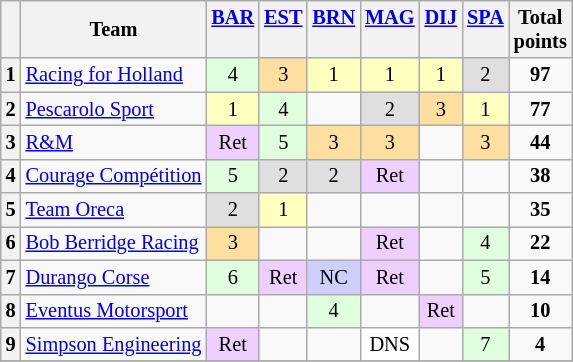<table class="wikitable" style="font-size: 85%; text-align:center;">
<tr valign="top">
<th valign=middle></th>
<th valign=middle>Team</th>
<th><a href='#'>BAR</a><br></th>
<th><a href='#'>EST</a><br></th>
<th><a href='#'>BRN</a><br></th>
<th><a href='#'>MAG</a><br></th>
<th><a href='#'>DIJ</a><br></th>
<th><a href='#'>SPA</a><br></th>
<th valign=middle>Total<br>points</th>
</tr>
<tr>
<th>1</th>
<td align=left> <a href='#'>Racing for Holland</a></td>
<td style="background:#DFFFDF;">4</td>
<td style="background:#FFDF9F;">3</td>
<td style="background:#FFFFBF;">1</td>
<td style="background:#FFFFBF;">1</td>
<td style="background:#FFFFBF;">1</td>
<td style="background:#DFDFDF;">2</td>
<td><strong>97</strong></td>
</tr>
<tr>
<th>2</th>
<td align=left> <a href='#'>Pescarolo Sport</a></td>
<td style="background:#FFFFBF;">1</td>
<td style="background:#DFFFDF;">4</td>
<td></td>
<td style="background:#DFDFDF;">2</td>
<td style="background:#FFDF9F;">3</td>
<td style="background:#FFFFBF;">1</td>
<td><strong>77</strong></td>
</tr>
<tr>
<th>3</th>
<td align=left> <a href='#'>R&M</a></td>
<td style="background:#EFCFFF;">Ret</td>
<td style="background:#DFFFDF;">5</td>
<td style="background:#FFDF9F;">3</td>
<td style="background:#FFDF9F;">3</td>
<td></td>
<td style="background:#FFDF9F;">3</td>
<td><strong>44</strong></td>
</tr>
<tr>
<th>4</th>
<td align=left> <a href='#'>Courage Compétition</a></td>
<td style="background:#DFFFDF;">5</td>
<td style="background:#DFDFDF;">2</td>
<td style="background:#DFDFDF;">2</td>
<td style="background:#EFCFFF;">Ret</td>
<td></td>
<td></td>
<td><strong>38</strong></td>
</tr>
<tr>
<th>5</th>
<td align=left> <a href='#'>Team Oreca</a></td>
<td style="background:#DFDFDF;">2</td>
<td style="background:#FFFFBF;">1</td>
<td></td>
<td></td>
<td></td>
<td></td>
<td><strong>35</strong></td>
</tr>
<tr>
<th>6</th>
<td align=left> <a href='#'>Bob Berridge Racing</a></td>
<td style="background:#FFDF9F;">3</td>
<td></td>
<td></td>
<td style="background:#EFCFFF;">Ret</td>
<td></td>
<td style="background:#DFFFDF;">4</td>
<td><strong>22</strong></td>
</tr>
<tr>
<th>7</th>
<td align=left> <a href='#'>Durango Corse</a></td>
<td style="background:#DFFFDF;">6</td>
<td style="background:#EFCFFF;">Ret</td>
<td style="background:#CFCFFF;">NC</td>
<td style="background:#EFCFFF;">Ret</td>
<td></td>
<td style="background:#DFFFDF;">5</td>
<td><strong>14</strong></td>
</tr>
<tr>
<th>8</th>
<td align=left> <a href='#'>Eventus Motorsport</a></td>
<td></td>
<td></td>
<td style="background:#DFFFDF;">4</td>
<td></td>
<td style="background:#EFCFFF;">Ret</td>
<td></td>
<td><strong>10</strong></td>
</tr>
<tr>
<th>9</th>
<td align=left> <a href='#'>Simpson Engineering</a></td>
<td style="background:#EFCFFF;">Ret</td>
<td></td>
<td></td>
<td style="background:#FFFFFF;">DNS</td>
<td></td>
<td style="background:#DFFFDF;">7</td>
<td><strong>4</strong></td>
</tr>
<tr>
</tr>
</table>
